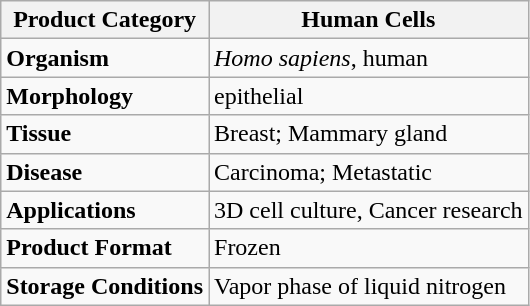<table class="wikitable">
<tr>
<th><strong>Product Category</strong></th>
<th>Human Cells</th>
</tr>
<tr>
<td><strong>Organism</strong></td>
<td><em>Homo sapiens</em>, human</td>
</tr>
<tr>
<td><strong>Morphology</strong></td>
<td>epithelial</td>
</tr>
<tr>
<td><strong>Tissue</strong></td>
<td>Breast; Mammary gland</td>
</tr>
<tr>
<td><strong>Disease</strong></td>
<td>Carcinoma; Metastatic</td>
</tr>
<tr>
<td><strong>Applications</strong></td>
<td>3D cell culture, Cancer research</td>
</tr>
<tr>
<td><strong>Product Format</strong></td>
<td>Frozen</td>
</tr>
<tr>
<td><strong>Storage Conditions</strong></td>
<td>Vapor phase of liquid nitrogen</td>
</tr>
</table>
